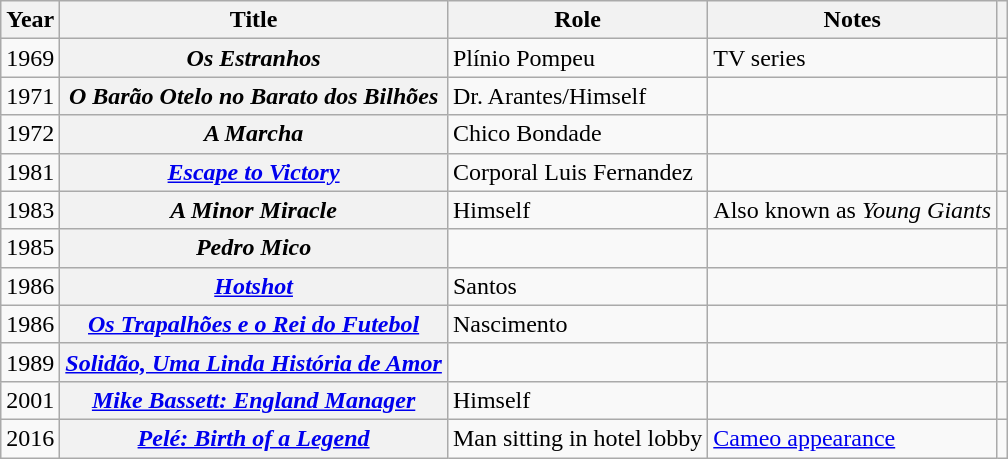<table class="wikitable sortable plainrowheaders">
<tr>
<th scope="col">Year</th>
<th scope="col">Title</th>
<th scope="col">Role</th>
<th scope="col">Notes</th>
<th></th>
</tr>
<tr>
<td>1969</td>
<th scope="row"><em>Os Estranhos</em></th>
<td>Plínio Pompeu</td>
<td>TV series</td>
<td></td>
</tr>
<tr>
<td>1971</td>
<th scope="row"><em>O Barão Otelo no Barato dos Bilhões</em></th>
<td>Dr. Arantes/Himself</td>
<td></td>
<td></td>
</tr>
<tr>
<td>1972</td>
<th scope="row"><em>A Marcha</em></th>
<td>Chico Bondade</td>
<td></td>
<td></td>
</tr>
<tr>
<td>1981</td>
<th scope="row"><em><a href='#'>Escape to Victory</a></em></th>
<td>Corporal Luis Fernandez</td>
<td></td>
<td></td>
</tr>
<tr>
<td>1983</td>
<th scope="row"><em>A Minor Miracle</em></th>
<td>Himself</td>
<td>Also known as <em>Young Giants</em></td>
<td></td>
</tr>
<tr>
<td>1985</td>
<th scope="row"><em>Pedro Mico</em></th>
<td></td>
<td></td>
<td></td>
</tr>
<tr>
<td>1986</td>
<th scope="row"><em><a href='#'>Hotshot</a></em></th>
<td>Santos</td>
<td></td>
<td></td>
</tr>
<tr>
<td>1986</td>
<th scope="row"><em><a href='#'>Os Trapalhões e o Rei do Futebol</a></em></th>
<td>Nascimento</td>
<td></td>
<td></td>
</tr>
<tr>
<td>1989</td>
<th scope="row"><em><a href='#'>Solidão, Uma Linda História de Amor</a></em></th>
<td></td>
<td></td>
<td></td>
</tr>
<tr>
<td>2001</td>
<th scope="row"><em><a href='#'>Mike Bassett: England Manager</a></em></th>
<td>Himself</td>
<td></td>
<td></td>
</tr>
<tr>
<td>2016</td>
<th scope="row"><em><a href='#'>Pelé: Birth of a Legend</a></em></th>
<td>Man sitting in hotel lobby</td>
<td><a href='#'>Cameo appearance</a></td>
<td></td>
</tr>
</table>
